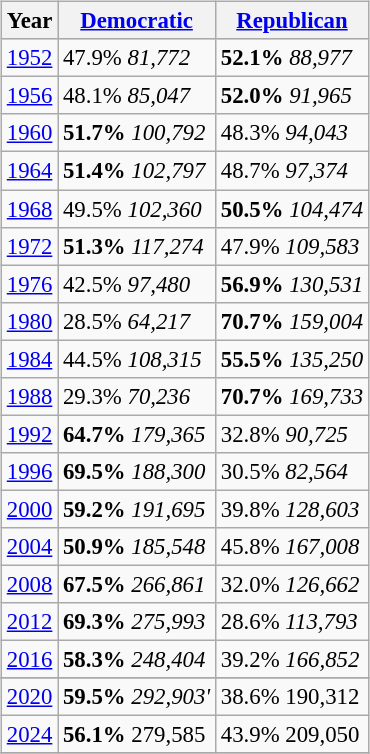<table class="wikitable" style="float:right; margin:1em; font-size:95%;">
<tr style="background:lightgrey;">
<th>Year</th>
<th><a href='#'>Democratic</a></th>
<th><a href='#'>Republican</a></th>
</tr>
<tr>
<td><a href='#'>1952</a></td>
<td>47.9% <em>81,772</em></td>
<td><strong>52.1%</strong> <em>88,977</em></td>
</tr>
<tr>
<td><a href='#'>1956</a></td>
<td>48.1% <em>85,047</em></td>
<td><strong>52.0%</strong> <em>91,965</em></td>
</tr>
<tr>
<td><a href='#'>1960</a></td>
<td><strong>51.7%</strong> <em>100,792</em></td>
<td>48.3% <em>94,043</em></td>
</tr>
<tr>
<td><a href='#'>1964</a></td>
<td><strong>51.4%</strong> <em>102,797</em></td>
<td>48.7% <em>97,374</em></td>
</tr>
<tr>
<td><a href='#'>1968</a></td>
<td>49.5% <em>102,360</em></td>
<td><strong>50.5%</strong> <em>104,474</em></td>
</tr>
<tr>
<td><a href='#'>1972</a></td>
<td><strong>51.3%</strong> <em>117,274</em></td>
<td>47.9% <em>109,583</em></td>
</tr>
<tr>
<td><a href='#'>1976</a></td>
<td>42.5% <em>97,480</em></td>
<td><strong>56.9%</strong> <em>130,531</em></td>
</tr>
<tr>
<td><a href='#'>1980</a></td>
<td>28.5% <em>64,217</em></td>
<td><strong>70.7%</strong> <em>159,004</em></td>
</tr>
<tr>
<td><a href='#'>1984</a></td>
<td>44.5% <em>108,315</em></td>
<td><strong>55.5%</strong> <em>135,250</em></td>
</tr>
<tr>
<td><a href='#'>1988</a></td>
<td>29.3% <em>70,236</em></td>
<td><strong>70.7%</strong> <em>169,733</em></td>
</tr>
<tr>
<td><a href='#'>1992</a></td>
<td><strong>64.7%</strong> <em>179,365</em></td>
<td>32.8% <em>90,725</em></td>
</tr>
<tr>
<td><a href='#'>1996</a></td>
<td><strong>69.5%</strong> <em>188,300</em></td>
<td>30.5% <em>82,564</em></td>
</tr>
<tr>
<td><a href='#'>2000</a></td>
<td><strong>59.2%</strong> <em>191,695</em></td>
<td>39.8% <em>128,603</em></td>
</tr>
<tr>
<td><a href='#'>2004</a></td>
<td><strong>50.9%</strong> <em>185,548</em></td>
<td>45.8% <em>167,008</em></td>
</tr>
<tr>
<td><a href='#'>2008</a></td>
<td><strong>67.5%</strong> <em>266,861</em></td>
<td>32.0% <em>126,662</em></td>
</tr>
<tr>
<td><a href='#'>2012</a></td>
<td><strong>69.3%</strong> <em>275,993</em></td>
<td>28.6% <em>113,793</em></td>
</tr>
<tr>
<td><a href='#'>2016</a></td>
<td><strong>58.3%</strong> <em>248,404</em></td>
<td>39.2% <em>166,852</em></td>
</tr>
<tr>
</tr>
<tr>
<td><a href='#'>2020</a></td>
<td><strong>59.5%</strong> <em>292,903'</td>
<td>38.6% </em>190,312<em></td>
</tr>
<tr>
<td><a href='#'>2024</a></td>
<td><strong>56.1%</strong> </em>279,585<em></td>
<td>43.9% </em>209,050<em></td>
</tr>
<tr>
</tr>
<tr>
</tr>
</table>
